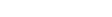<table style="width100%; text-align:center; font-weight:bold;">
<tr style="color:white;">
<td style="background:">150</td>
<td style="background:">38</td>
<td style="background:">13</td>
<td style="background:">1</td>
</tr>
<tr>
<td></td>
<td></td>
<td></td>
<td></td>
<td></td>
</tr>
</table>
